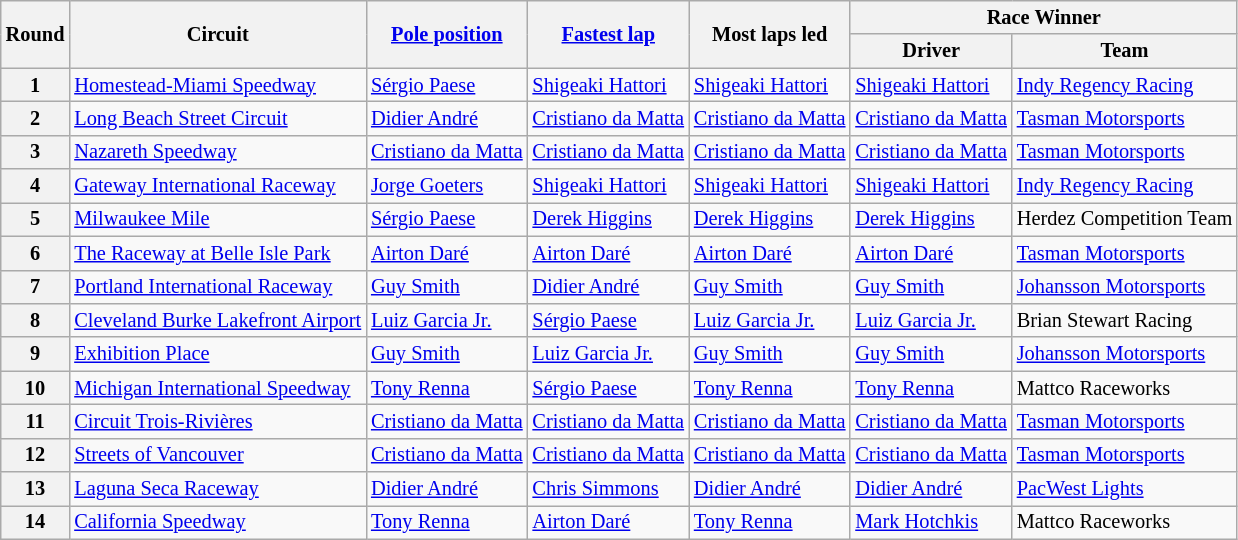<table class="wikitable" style="font-size: 85%">
<tr>
<th rowspan="2">Round</th>
<th rowspan="2">Circuit</th>
<th rowspan="2"><a href='#'>Pole position</a></th>
<th rowspan="2"><a href='#'>Fastest lap</a></th>
<th rowspan="2">Most laps led</th>
<th colspan="2">Race Winner</th>
</tr>
<tr>
<th>Driver</th>
<th>Team</th>
</tr>
<tr>
<th>1</th>
<td> <a href='#'>Homestead-Miami Speedway</a></td>
<td> <a href='#'>Sérgio Paese</a></td>
<td nowrap=""> <a href='#'>Shigeaki Hattori</a></td>
<td nowrap=""> <a href='#'>Shigeaki Hattori</a></td>
<td> <a href='#'>Shigeaki Hattori</a></td>
<td><a href='#'>Indy Regency Racing</a></td>
</tr>
<tr>
<th>2</th>
<td> <a href='#'>Long Beach Street Circuit</a></td>
<td> <a href='#'>Didier André</a></td>
<td nowrap> <a href='#'>Cristiano da Matta</a></td>
<td nowrap> <a href='#'>Cristiano da Matta</a></td>
<td nowrap> <a href='#'>Cristiano da Matta</a></td>
<td nowrap=""><a href='#'>Tasman Motorsports</a></td>
</tr>
<tr>
<th>3</th>
<td> <a href='#'>Nazareth Speedway</a></td>
<td nowrap> <a href='#'>Cristiano da Matta</a></td>
<td> <a href='#'>Cristiano da Matta</a></td>
<td> <a href='#'>Cristiano da Matta</a></td>
<td> <a href='#'>Cristiano da Matta</a></td>
<td><a href='#'>Tasman Motorsports</a></td>
</tr>
<tr>
<th>4</th>
<td> <a href='#'>Gateway International Raceway</a></td>
<td> <a href='#'>Jorge Goeters</a></td>
<td> <a href='#'>Shigeaki Hattori</a></td>
<td> <a href='#'>Shigeaki Hattori</a></td>
<td> <a href='#'>Shigeaki Hattori</a></td>
<td><a href='#'>Indy Regency Racing</a></td>
</tr>
<tr>
<th>5</th>
<td> <a href='#'>Milwaukee Mile</a></td>
<td> <a href='#'>Sérgio Paese</a></td>
<td> <a href='#'>Derek Higgins</a></td>
<td> <a href='#'>Derek Higgins</a></td>
<td> <a href='#'>Derek Higgins</a></td>
<td nowrap>Herdez Competition Team</td>
</tr>
<tr>
<th>6</th>
<td> <a href='#'>The Raceway at Belle Isle Park</a></td>
<td> <a href='#'>Airton Daré</a></td>
<td> <a href='#'>Airton Daré</a></td>
<td> <a href='#'>Airton Daré</a></td>
<td> <a href='#'>Airton Daré</a></td>
<td><a href='#'>Tasman Motorsports</a></td>
</tr>
<tr>
<th>7</th>
<td> <a href='#'>Portland International Raceway</a></td>
<td> <a href='#'>Guy Smith</a></td>
<td> <a href='#'>Didier André</a></td>
<td> <a href='#'>Guy Smith</a></td>
<td> <a href='#'>Guy Smith</a></td>
<td><a href='#'>Johansson Motorsports</a></td>
</tr>
<tr>
<th>8</th>
<td nowrap> <a href='#'>Cleveland Burke Lakefront Airport</a></td>
<td> <a href='#'>Luiz Garcia Jr.</a></td>
<td> <a href='#'>Sérgio Paese</a></td>
<td> <a href='#'>Luiz Garcia Jr.</a></td>
<td> <a href='#'>Luiz Garcia Jr.</a></td>
<td>Brian Stewart Racing</td>
</tr>
<tr>
<th>9</th>
<td> <a href='#'>Exhibition Place</a></td>
<td> <a href='#'>Guy Smith</a></td>
<td> <a href='#'>Luiz Garcia Jr.</a></td>
<td> <a href='#'>Guy Smith</a></td>
<td nowrap=""> <a href='#'>Guy Smith</a></td>
<td><a href='#'>Johansson Motorsports</a></td>
</tr>
<tr>
<th>10</th>
<td> <a href='#'>Michigan International Speedway</a></td>
<td> <a href='#'>Tony Renna</a></td>
<td> <a href='#'>Sérgio Paese</a></td>
<td> <a href='#'>Tony Renna</a></td>
<td> <a href='#'>Tony Renna</a></td>
<td>Mattco Raceworks</td>
</tr>
<tr>
<th>11</th>
<td> <a href='#'>Circuit Trois-Rivières</a></td>
<td nowrap=""> <a href='#'>Cristiano da Matta</a></td>
<td> <a href='#'>Cristiano da Matta</a></td>
<td> <a href='#'>Cristiano da Matta</a></td>
<td> <a href='#'>Cristiano da Matta</a></td>
<td><a href='#'>Tasman Motorsports</a></td>
</tr>
<tr>
<th>12</th>
<td> <a href='#'>Streets of Vancouver</a></td>
<td> <a href='#'>Cristiano da Matta</a></td>
<td> <a href='#'>Cristiano da Matta</a></td>
<td> <a href='#'>Cristiano da Matta</a></td>
<td> <a href='#'>Cristiano da Matta</a></td>
<td><a href='#'>Tasman Motorsports</a></td>
</tr>
<tr>
<th>13</th>
<td> <a href='#'>Laguna Seca Raceway</a></td>
<td> <a href='#'>Didier André</a></td>
<td> <a href='#'>Chris Simmons</a></td>
<td> <a href='#'>Didier André</a></td>
<td> <a href='#'>Didier André</a></td>
<td><a href='#'>PacWest Lights</a></td>
</tr>
<tr>
<th>14</th>
<td> <a href='#'>California Speedway</a></td>
<td nowrap=""> <a href='#'>Tony Renna</a></td>
<td> <a href='#'>Airton Daré</a></td>
<td nowrap=""> <a href='#'>Tony Renna</a></td>
<td nowrap=""> <a href='#'>Mark Hotchkis</a></td>
<td nowrap="">Mattco Raceworks</td>
</tr>
</table>
